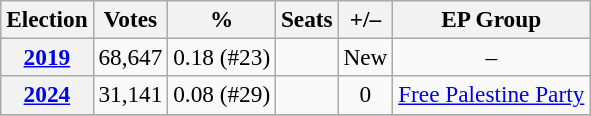<table class="wikitable" style="font-size:97%; text-align:center;">
<tr>
<th>Election</th>
<th>Votes</th>
<th>%</th>
<th>Seats</th>
<th>+/–</th>
<th>EP Group</th>
</tr>
<tr>
<th><a href='#'>2019</a></th>
<td>68,647</td>
<td>0.18 (#23)</td>
<td></td>
<td>New</td>
<td>–</td>
</tr>
<tr>
<th><a href='#'>2024</a></th>
<td>31,141</td>
<td>0.08 (#29)</td>
<td></td>
<td> 0</td>
<td><a href='#'>Free Palestine Party</a></td>
</tr>
<tr>
</tr>
</table>
